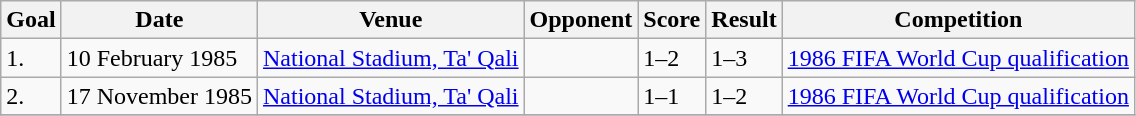<table class="wikitable">
<tr>
<th>Goal</th>
<th>Date</th>
<th>Venue</th>
<th>Opponent</th>
<th>Score</th>
<th>Result</th>
<th>Competition</th>
</tr>
<tr>
<td>1.</td>
<td>10 February 1985</td>
<td><a href='#'>National Stadium, Ta' Qali</a></td>
<td></td>
<td>1–2</td>
<td>1–3</td>
<td><a href='#'>1986 FIFA World Cup qualification</a></td>
</tr>
<tr>
<td>2.</td>
<td>17 November 1985</td>
<td><a href='#'>National Stadium, Ta' Qali</a></td>
<td></td>
<td>1–1</td>
<td>1–2</td>
<td><a href='#'>1986 FIFA World Cup qualification</a></td>
</tr>
<tr>
</tr>
</table>
